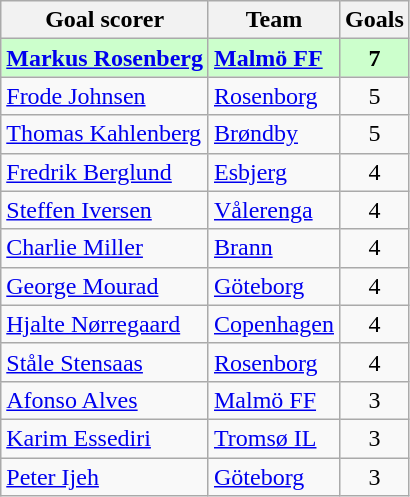<table class="wikitable" style="text-align: left;">
<tr>
<th>Goal scorer</th>
<th>Team</th>
<th>Goals</th>
</tr>
<tr bgcolor=ccffcc>
<td> <strong><a href='#'>Markus Rosenberg</a></strong></td>
<td><strong><a href='#'>Malmö FF</a></strong></td>
<td style="text-align:center;"><strong>7</strong></td>
</tr>
<tr>
<td> <a href='#'>Frode Johnsen</a></td>
<td><a href='#'>Rosenborg</a></td>
<td style="text-align:center;">5</td>
</tr>
<tr>
<td> <a href='#'>Thomas Kahlenberg</a></td>
<td><a href='#'>Brøndby</a></td>
<td style="text-align:center;">5</td>
</tr>
<tr>
<td> <a href='#'>Fredrik Berglund</a></td>
<td><a href='#'>Esbjerg</a></td>
<td style="text-align:center;">4</td>
</tr>
<tr>
<td> <a href='#'>Steffen Iversen</a></td>
<td><a href='#'>Vålerenga</a></td>
<td style="text-align:center;">4</td>
</tr>
<tr>
<td> <a href='#'>Charlie Miller</a></td>
<td><a href='#'>Brann</a></td>
<td style="text-align:center;">4</td>
</tr>
<tr>
<td> <a href='#'>George Mourad</a></td>
<td><a href='#'>Göteborg</a></td>
<td style="text-align:center;">4</td>
</tr>
<tr>
<td> <a href='#'>Hjalte Nørregaard</a></td>
<td><a href='#'>Copenhagen</a></td>
<td style="text-align:center;">4</td>
</tr>
<tr>
<td> <a href='#'>Ståle Stensaas</a></td>
<td><a href='#'>Rosenborg</a></td>
<td style="text-align:center;">4</td>
</tr>
<tr>
<td> <a href='#'>Afonso Alves</a></td>
<td><a href='#'>Malmö FF</a></td>
<td style="text-align:center;">3</td>
</tr>
<tr>
<td> <a href='#'>Karim Essediri</a></td>
<td><a href='#'>Tromsø IL</a></td>
<td style="text-align:center;">3</td>
</tr>
<tr>
<td> <a href='#'>Peter Ijeh</a></td>
<td><a href='#'>Göteborg</a></td>
<td style="text-align:center;">3</td>
</tr>
</table>
